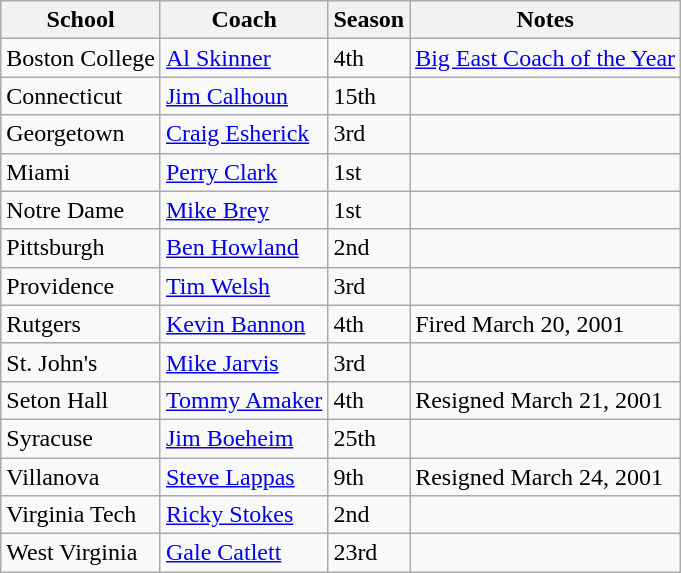<table class="wikitable">
<tr>
<th>School</th>
<th>Coach</th>
<th>Season</th>
<th>Notes</th>
</tr>
<tr>
<td>Boston College</td>
<td><a href='#'>Al Skinner</a></td>
<td>4th</td>
<td><a href='#'>Big East Coach of the Year</a></td>
</tr>
<tr>
<td>Connecticut</td>
<td><a href='#'>Jim Calhoun</a></td>
<td>15th</td>
<td></td>
</tr>
<tr>
<td>Georgetown</td>
<td><a href='#'>Craig Esherick</a></td>
<td>3rd</td>
<td></td>
</tr>
<tr>
<td>Miami</td>
<td><a href='#'>Perry Clark</a></td>
<td>1st</td>
<td></td>
</tr>
<tr>
<td>Notre Dame</td>
<td><a href='#'>Mike Brey</a></td>
<td>1st</td>
<td></td>
</tr>
<tr>
<td>Pittsburgh</td>
<td><a href='#'>Ben Howland</a></td>
<td>2nd</td>
<td></td>
</tr>
<tr>
<td>Providence</td>
<td><a href='#'>Tim Welsh</a></td>
<td>3rd</td>
<td></td>
</tr>
<tr>
<td>Rutgers</td>
<td><a href='#'>Kevin Bannon</a></td>
<td>4th</td>
<td>Fired March 20, 2001</td>
</tr>
<tr>
<td>St. John's</td>
<td><a href='#'>Mike Jarvis</a></td>
<td>3rd</td>
<td></td>
</tr>
<tr>
<td>Seton Hall</td>
<td><a href='#'>Tommy Amaker</a></td>
<td>4th</td>
<td>Resigned March 21, 2001</td>
</tr>
<tr>
<td>Syracuse</td>
<td><a href='#'>Jim Boeheim</a></td>
<td>25th</td>
<td></td>
</tr>
<tr>
<td>Villanova</td>
<td><a href='#'>Steve Lappas</a></td>
<td>9th</td>
<td>Resigned March 24, 2001</td>
</tr>
<tr>
<td>Virginia Tech</td>
<td><a href='#'>Ricky Stokes</a></td>
<td>2nd</td>
<td></td>
</tr>
<tr>
<td>West Virginia</td>
<td><a href='#'>Gale Catlett</a></td>
<td>23rd</td>
<td></td>
</tr>
</table>
